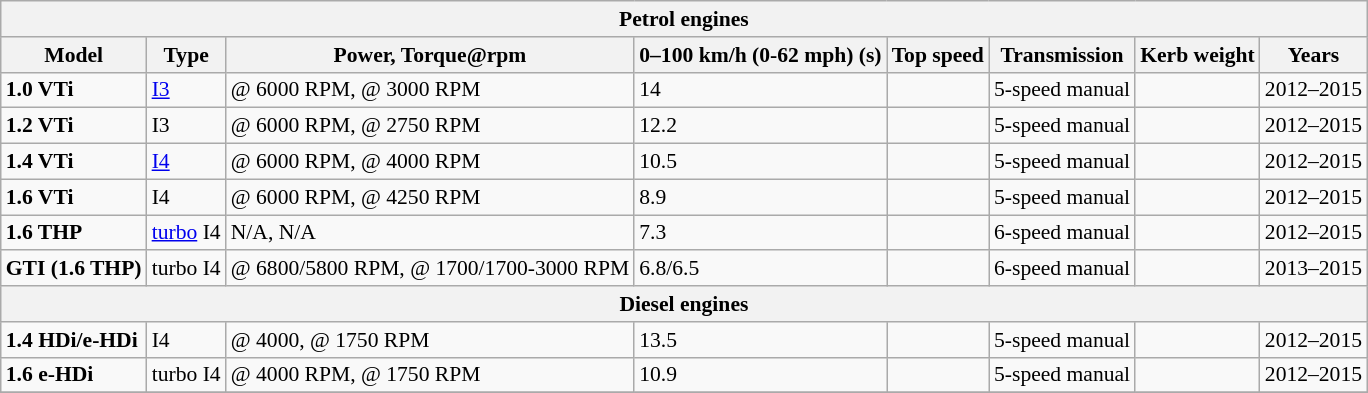<table class="wikitable collapsible" style="font-size:90%;">
<tr>
<th colspan="8">Petrol engines</th>
</tr>
<tr>
<th>Model</th>
<th>Type</th>
<th>Power, Torque@rpm</th>
<th>0–100 km/h (0-62 mph) (s)</th>
<th>Top speed</th>
<th>Transmission</th>
<th>Kerb weight</th>
<th>Years</th>
</tr>
<tr>
<td><strong>1.0 VTi</strong></td>
<td> <a href='#'>I3</a></td>
<td> @ 6000 RPM,  @ 3000 RPM</td>
<td>14</td>
<td></td>
<td>5-speed manual</td>
<td></td>
<td>2012–2015</td>
</tr>
<tr>
<td><strong>1.2 VTi</strong></td>
<td> I3</td>
<td> @ 6000 RPM,  @ 2750 RPM</td>
<td>12.2</td>
<td></td>
<td>5-speed manual</td>
<td></td>
<td>2012–2015</td>
</tr>
<tr>
<td><strong>1.4 VTi</strong></td>
<td> <a href='#'>I4</a></td>
<td> @ 6000 RPM,  @ 4000 RPM</td>
<td>10.5</td>
<td></td>
<td>5-speed manual</td>
<td></td>
<td>2012–2015</td>
</tr>
<tr>
<td><strong>1.6 VTi</strong></td>
<td> I4</td>
<td> @ 6000 RPM,  @ 4250 RPM</td>
<td>8.9</td>
<td></td>
<td>5-speed manual</td>
<td></td>
<td>2012–2015</td>
</tr>
<tr>
<td><strong>1.6 THP</strong></td>
<td> <a href='#'>turbo</a> I4</td>
<td> N/A, N/A</td>
<td>7.3</td>
<td></td>
<td>6-speed manual</td>
<td></td>
<td>2012–2015</td>
</tr>
<tr>
<td><strong>GTI (1.6 THP)</strong></td>
<td> turbo I4</td>
<td> @ 6800/5800 RPM,  @ 1700/1700-3000 RPM</td>
<td>6.8/6.5</td>
<td></td>
<td>6-speed manual</td>
<td></td>
<td>2013–2015</td>
</tr>
<tr>
<th colspan="8">Diesel engines</th>
</tr>
<tr>
<td><strong>1.4 HDi/e-HDi</strong></td>
<td> I4</td>
<td> @ 4000,  @ 1750 RPM</td>
<td>13.5</td>
<td></td>
<td>5-speed manual</td>
<td></td>
<td>2012–2015</td>
</tr>
<tr>
<td><strong>1.6 e-HDi</strong></td>
<td> turbo I4</td>
<td> @ 4000 RPM,  @ 1750 RPM</td>
<td>10.9</td>
<td></td>
<td>5-speed manual</td>
<td></td>
<td>2012–2015</td>
</tr>
<tr>
</tr>
</table>
